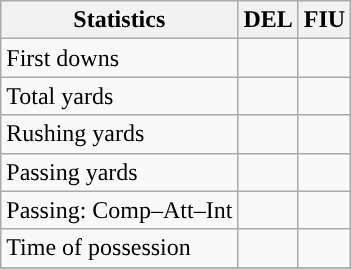<table class="wikitable" style="float: left;">
<tr>
<th>Statistics</th>
<th>DEL</th>
<th>FIU</th>
</tr>
<tr>
<td>First downs</td>
<td></td>
<td></td>
</tr>
<tr>
<td>Total yards</td>
<td></td>
<td></td>
</tr>
<tr>
<td>Rushing yards</td>
<td></td>
<td></td>
</tr>
<tr>
<td>Passing yards</td>
<td></td>
<td></td>
</tr>
<tr>
<td>Passing: Comp–Att–Int</td>
<td></td>
<td></td>
</tr>
<tr>
<td>Time of possession</td>
<td></td>
<td></td>
</tr>
<tr>
</tr>
</table>
